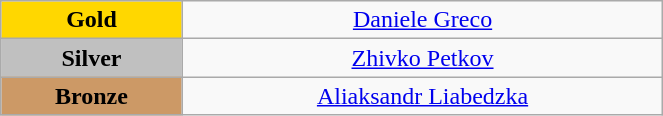<table class="wikitable" style="text-align:center; " width="35%">
<tr>
<td bgcolor="gold"><strong>Gold</strong></td>
<td><a href='#'>Daniele Greco</a><br>  <small><em></em></small></td>
</tr>
<tr>
<td bgcolor="silver"><strong>Silver</strong></td>
<td><a href='#'>Zhivko Petkov</a><br>  <small><em></em></small></td>
</tr>
<tr>
<td bgcolor="CC9966"><strong>Bronze</strong></td>
<td><a href='#'>Aliaksandr Liabedzka</a><br>  <small><em></em></small></td>
</tr>
</table>
